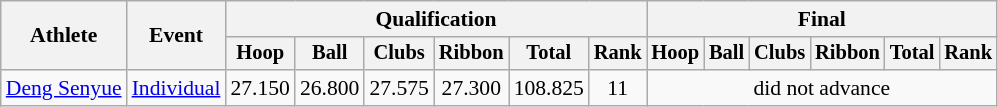<table class=wikitable style="font-size:90%">
<tr>
<th rowspan=2>Athlete</th>
<th rowspan=2>Event</th>
<th colspan=6>Qualification</th>
<th colspan=6>Final</th>
</tr>
<tr style="font-size:95%">
<th>Hoop</th>
<th>Ball</th>
<th>Clubs</th>
<th>Ribbon</th>
<th>Total</th>
<th>Rank</th>
<th>Hoop</th>
<th>Ball</th>
<th>Clubs</th>
<th>Ribbon</th>
<th>Total</th>
<th>Rank</th>
</tr>
<tr align=center>
<td align=left><a href='#'>Deng Senyue</a></td>
<td align=left><a href='#'>Individual</a></td>
<td>27.150</td>
<td>26.800</td>
<td>27.575</td>
<td>27.300</td>
<td>108.825</td>
<td>11</td>
<td colspan=6>did not advance</td>
</tr>
</table>
